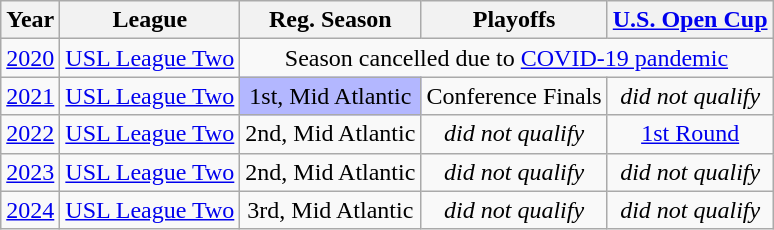<table class="wikitable" style="text-align: center;">
<tr>
<th>Year</th>
<th>League</th>
<th>Reg. Season</th>
<th>Playoffs</th>
<th><a href='#'>U.S. Open Cup</a></th>
</tr>
<tr>
<td><a href='#'>2020</a></td>
<td><a href='#'>USL League Two</a></td>
<td colspan=3>Season cancelled due to <a href='#'>COVID-19 pandemic</a></td>
</tr>
<tr>
<td><a href='#'>2021</a></td>
<td><a href='#'>USL League Two</a></td>
<td bgcolor="B3B7FF">1st, Mid Atlantic</td>
<td>Conference Finals</td>
<td><em>did not qualify</em></td>
</tr>
<tr>
<td><a href='#'>2022</a></td>
<td><a href='#'>USL League Two</a></td>
<td>2nd, Mid Atlantic</td>
<td><em>did not qualify</em></td>
<td><a href='#'>1st Round</a></td>
</tr>
<tr>
<td><a href='#'>2023</a></td>
<td><a href='#'>USL League Two</a></td>
<td>2nd, Mid Atlantic</td>
<td><em>did not qualify</em></td>
<td><em>did not qualify</em></td>
</tr>
<tr>
<td><a href='#'>2024</a></td>
<td><a href='#'>USL League Two</a></td>
<td>3rd, Mid Atlantic</td>
<td><em>did not qualify</em></td>
<td><em>did not qualify</em></td>
</tr>
</table>
